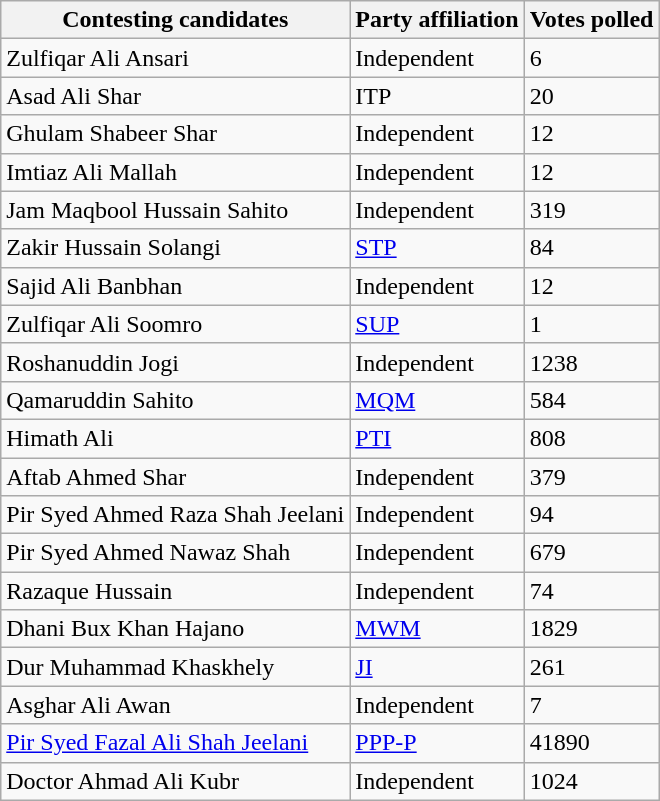<table class="wikitable sortable">
<tr>
<th>Contesting candidates</th>
<th>Party affiliation</th>
<th>Votes polled</th>
</tr>
<tr>
<td>Zulfiqar Ali Ansari</td>
<td>Independent</td>
<td>6</td>
</tr>
<tr>
<td>Asad Ali Shar</td>
<td>ITP</td>
<td>20</td>
</tr>
<tr>
<td>Ghulam Shabeer Shar</td>
<td>Independent</td>
<td>12</td>
</tr>
<tr>
<td>Imtiaz Ali Mallah</td>
<td>Independent</td>
<td>12</td>
</tr>
<tr>
<td>Jam Maqbool Hussain Sahito</td>
<td>Independent</td>
<td>319</td>
</tr>
<tr>
<td>Zakir Hussain Solangi</td>
<td><a href='#'>STP</a></td>
<td>84</td>
</tr>
<tr>
<td>Sajid Ali Banbhan</td>
<td>Independent</td>
<td>12</td>
</tr>
<tr>
<td>Zulfiqar Ali Soomro</td>
<td><a href='#'>SUP</a></td>
<td>1</td>
</tr>
<tr>
<td>Roshanuddin Jogi</td>
<td>Independent</td>
<td>1238</td>
</tr>
<tr>
<td>Qamaruddin Sahito</td>
<td><a href='#'>MQM</a></td>
<td>584</td>
</tr>
<tr>
<td>Himath Ali</td>
<td><a href='#'>PTI</a></td>
<td>808</td>
</tr>
<tr>
<td>Aftab Ahmed Shar</td>
<td>Independent</td>
<td>379</td>
</tr>
<tr>
<td>Pir Syed Ahmed Raza Shah Jeelani</td>
<td>Independent</td>
<td>94</td>
</tr>
<tr>
<td>Pir Syed Ahmed Nawaz Shah</td>
<td>Independent</td>
<td>679</td>
</tr>
<tr>
<td>Razaque Hussain</td>
<td>Independent</td>
<td>74</td>
</tr>
<tr>
<td>Dhani Bux Khan Hajano</td>
<td><a href='#'>MWM</a></td>
<td>1829</td>
</tr>
<tr>
<td>Dur Muhammad Khaskhely</td>
<td><a href='#'>JI</a></td>
<td>261</td>
</tr>
<tr>
<td>Asghar Ali Awan</td>
<td>Independent</td>
<td>7</td>
</tr>
<tr>
<td><a href='#'>Pir Syed Fazal Ali Shah Jeelani</a></td>
<td><a href='#'>PPP-P</a></td>
<td>41890</td>
</tr>
<tr>
<td>Doctor Ahmad Ali Kubr</td>
<td>Independent</td>
<td>1024</td>
</tr>
</table>
